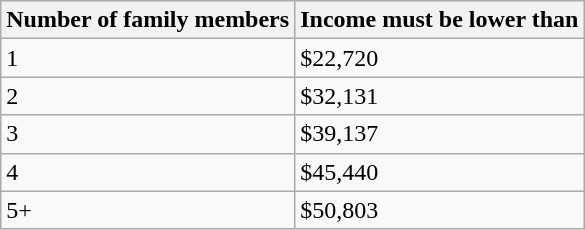<table class="wikitable">
<tr>
<th scope="col">Number of family members</th>
<th scope="col">Income must be lower than</th>
</tr>
<tr>
<td>1</td>
<td>$22,720</td>
</tr>
<tr>
<td>2</td>
<td>$32,131</td>
</tr>
<tr>
<td>3</td>
<td>$39,137</td>
</tr>
<tr>
<td>4</td>
<td>$45,440</td>
</tr>
<tr>
<td>5+</td>
<td>$50,803</td>
</tr>
</table>
